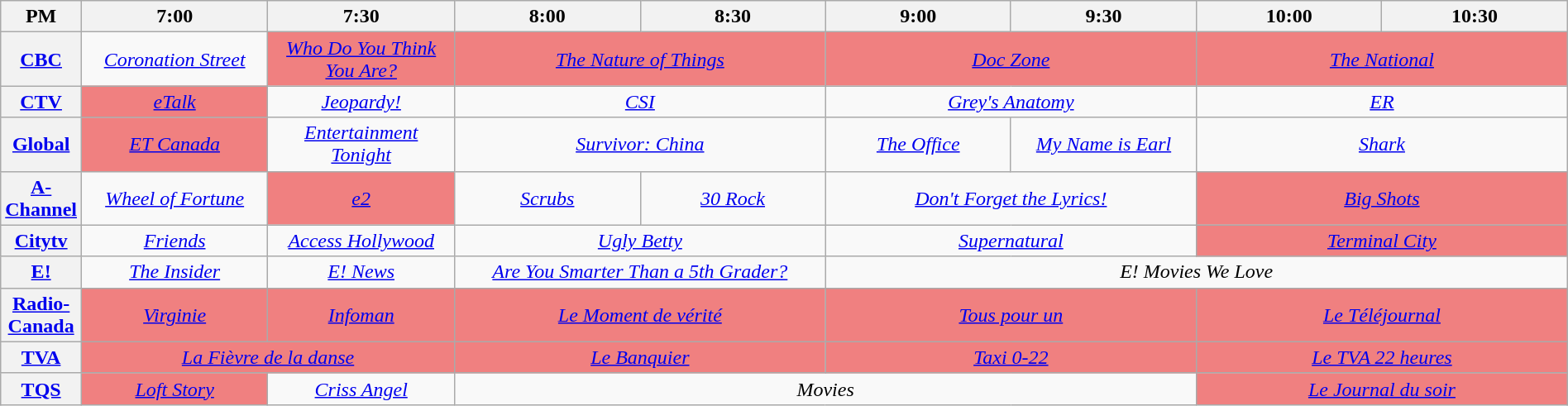<table class="wikitable" width="100%">
<tr>
<th width="4%">PM</th>
<th width="12%">7:00</th>
<th width="12%">7:30</th>
<th width="12%">8:00</th>
<th width="12%">8:30</th>
<th width="12%">9:00</th>
<th width="12%">9:30</th>
<th width="12%">10:00</th>
<th width="12%">10:30</th>
</tr>
<tr align="center">
<th><a href='#'>CBC</a></th>
<td colspan="1" align=center><em><a href='#'>Coronation Street</a></em></td>
<td colspan="1" align=center bgcolor="#F08080"><em><a href='#'>Who Do You Think You Are?</a></em></td>
<td colspan="2" align=center bgcolor="#F08080"><em><a href='#'>The Nature of Things</a></em></td>
<td colspan="2" align=center bgcolor="#F08080"><em><a href='#'>Doc Zone</a></em></td>
<td colspan="2" align=center bgcolor="#F08080"><em><a href='#'>The National</a></em></td>
</tr>
<tr align="center">
<th><a href='#'>CTV</a></th>
<td colspan="1" align=center bgcolor="#F08080"><em><a href='#'>eTalk</a></em></td>
<td colspan="1" align=center><em><a href='#'>Jeopardy!</a></em></td>
<td colspan="2" align=center><em><a href='#'>CSI</a></em></td>
<td colspan="2" align=center><em><a href='#'>Grey's Anatomy</a></em></td>
<td colspan="2" align=center><em><a href='#'>ER</a></em></td>
</tr>
<tr align="center">
<th><a href='#'>Global</a></th>
<td colspan="1" align=center bgcolor="#F08080"><em><a href='#'>ET Canada</a></em></td>
<td colspan="1" align=center><em><a href='#'>Entertainment Tonight</a></em></td>
<td colspan="2" align=center><em><a href='#'>Survivor: China</a></em></td>
<td colspan="1" align=center><em><a href='#'>The Office</a></em></td>
<td colspan="1" align=center><em><a href='#'>My Name is Earl</a></em></td>
<td colspan="2" align=center><em><a href='#'>Shark</a></em></td>
</tr>
<tr align="center">
<th><a href='#'>A-Channel</a></th>
<td colspan="1"><em><a href='#'>Wheel of Fortune</a></em></td>
<td colspan="1" bgcolor="#F08080"><em><a href='#'>e2</a></em></td>
<td colspan="1"><em><a href='#'>Scrubs</a></em></td>
<td colspan="1"><em><a href='#'>30 Rock</a></em></td>
<td colspan="2"><em><a href='#'>Don't Forget the Lyrics!</a></em></td>
<td colspan="2" bgcolor="#F08080"><em><a href='#'>Big Shots</a></em></td>
</tr>
<tr align="center">
<th><a href='#'>Citytv</a></th>
<td colspan="1" align=center><em><a href='#'>Friends</a></em></td>
<td colspan="1" align=center><em><a href='#'>Access Hollywood</a></em></td>
<td colspan="2" align=center><em><a href='#'>Ugly Betty</a></em></td>
<td colspan="2" align=center><em><a href='#'>Supernatural</a></em></td>
<td colspan="2" align=center bgcolor="#F08080"><em><a href='#'>Terminal City</a></em></td>
</tr>
<tr align="center">
<th><a href='#'>E!</a></th>
<td colspan="1" align=center><em><a href='#'>The Insider</a></em></td>
<td colspan="1" align=center><em><a href='#'>E! News</a></em></td>
<td colspan="2" align=center><em><a href='#'>Are You Smarter Than a 5th Grader?</a></em></td>
<td colspan="4" align=center><em>E! Movies We Love</em></td>
</tr>
<tr align="center">
<th><a href='#'>Radio-Canada</a></th>
<td colspan="1" align=center bgcolor="#F08080"><em><a href='#'>Virginie</a></em></td>
<td colspan="1" align=center bgcolor="#F08080"><em><a href='#'>Infoman</a></em></td>
<td colspan="2" align=center bgcolor="#F08080"><em><a href='#'>Le Moment de vérité</a></em></td>
<td colspan="2" align=center bgcolor="#F08080"><em><a href='#'>Tous pour un</a></em></td>
<td colspan="2" align=center bgcolor="#F08080"><em><a href='#'>Le Téléjournal</a></em></td>
</tr>
<tr align="center">
<th><a href='#'>TVA</a></th>
<td colspan="2" align=center bgcolor="#F08080"><em><a href='#'>La Fièvre de la danse</a></em></td>
<td colspan="2" align=center bgcolor="#F08080"><em><a href='#'>Le Banquier</a></em></td>
<td colspan="2" align=center bgcolor="#F08080"><em><a href='#'>Taxi 0-22</a></em></td>
<td colspan="2" align=center bgcolor="#F08080"><em><a href='#'>Le TVA 22 heures</a></em></td>
</tr>
<tr align="center">
<th><a href='#'>TQS</a></th>
<td colspan="1" align=center bgcolor="#F08080"><em><a href='#'>Loft Story</a></em></td>
<td colspan="1" align=center><em><a href='#'>Criss Angel</a></em></td>
<td colspan="4" align=center><em>Movies</em></td>
<td colspan="2" align=center bgcolor="#F08080"><em><a href='#'>Le Journal du soir</a></em></td>
</tr>
</table>
